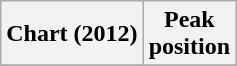<table class="wikitable sortable">
<tr>
<th>Chart (2012)</th>
<th>Peak<br>position</th>
</tr>
<tr>
</tr>
</table>
